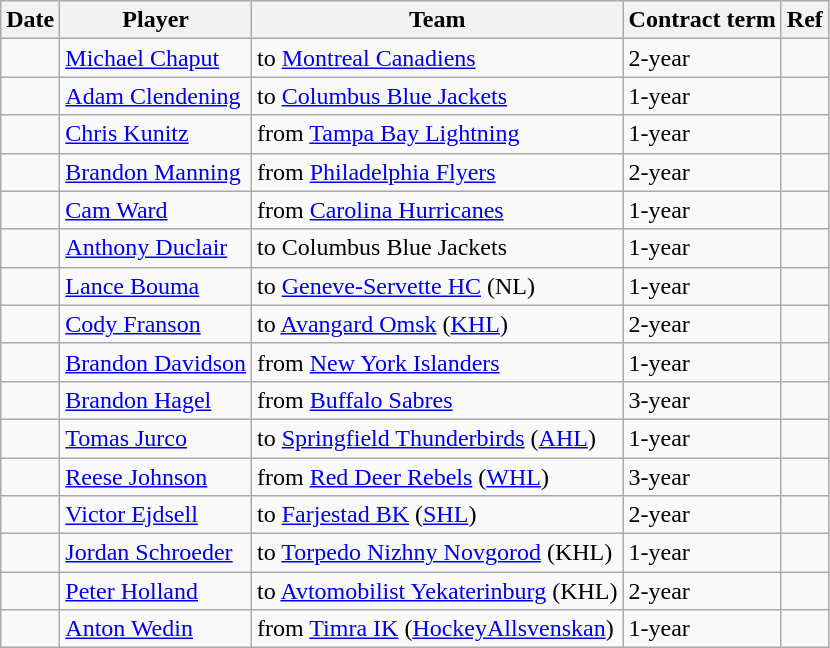<table class="wikitable">
<tr>
<th>Date</th>
<th>Player</th>
<th>Team</th>
<th>Contract term</th>
<th>Ref</th>
</tr>
<tr>
<td></td>
<td><a href='#'>Michael Chaput</a></td>
<td>to <a href='#'>Montreal Canadiens</a></td>
<td>2-year</td>
<td></td>
</tr>
<tr>
<td></td>
<td><a href='#'>Adam Clendening</a></td>
<td>to <a href='#'>Columbus Blue Jackets</a></td>
<td>1-year</td>
<td></td>
</tr>
<tr>
<td></td>
<td><a href='#'>Chris Kunitz</a></td>
<td>from <a href='#'>Tampa Bay Lightning</a></td>
<td>1-year</td>
<td></td>
</tr>
<tr>
<td></td>
<td><a href='#'>Brandon Manning</a></td>
<td>from <a href='#'>Philadelphia Flyers</a></td>
<td>2-year</td>
<td></td>
</tr>
<tr>
<td></td>
<td><a href='#'>Cam Ward</a></td>
<td>from <a href='#'>Carolina Hurricanes</a></td>
<td>1-year</td>
<td></td>
</tr>
<tr>
<td></td>
<td><a href='#'>Anthony Duclair</a></td>
<td>to Columbus Blue Jackets</td>
<td>1-year</td>
<td></td>
</tr>
<tr>
<td></td>
<td><a href='#'>Lance Bouma</a></td>
<td>to <a href='#'>Geneve-Servette HC</a> (NL)</td>
<td>1-year</td>
<td></td>
</tr>
<tr>
<td></td>
<td><a href='#'>Cody Franson</a></td>
<td>to <a href='#'>Avangard Omsk</a> (<a href='#'>KHL</a>)</td>
<td>2-year</td>
<td></td>
</tr>
<tr>
<td></td>
<td><a href='#'>Brandon Davidson</a></td>
<td>from <a href='#'>New York Islanders</a></td>
<td>1-year</td>
<td></td>
</tr>
<tr>
<td></td>
<td><a href='#'>Brandon Hagel</a></td>
<td>from <a href='#'>Buffalo Sabres</a></td>
<td>3-year</td>
<td></td>
</tr>
<tr>
<td></td>
<td><a href='#'>Tomas Jurco</a></td>
<td>to <a href='#'>Springfield Thunderbirds</a> (<a href='#'>AHL</a>)</td>
<td>1-year</td>
<td></td>
</tr>
<tr>
<td></td>
<td><a href='#'>Reese Johnson</a></td>
<td>from <a href='#'>Red Deer Rebels</a> (<a href='#'>WHL</a>)</td>
<td>3-year</td>
<td></td>
</tr>
<tr>
<td></td>
<td><a href='#'>Victor Ejdsell</a></td>
<td>to <a href='#'>Farjestad BK</a> (<a href='#'>SHL</a>)</td>
<td>2-year</td>
<td></td>
</tr>
<tr>
<td></td>
<td><a href='#'>Jordan Schroeder</a></td>
<td>to <a href='#'>Torpedo Nizhny Novgorod</a> (KHL)</td>
<td>1-year</td>
<td></td>
</tr>
<tr>
<td></td>
<td><a href='#'>Peter Holland</a></td>
<td>to <a href='#'>Avtomobilist Yekaterinburg</a> (KHL)</td>
<td>2-year</td>
<td></td>
</tr>
<tr>
<td></td>
<td><a href='#'>Anton Wedin</a></td>
<td>from <a href='#'>Timra IK</a> (<a href='#'>HockeyAllsvenskan</a>)</td>
<td>1-year</td>
<td></td>
</tr>
</table>
